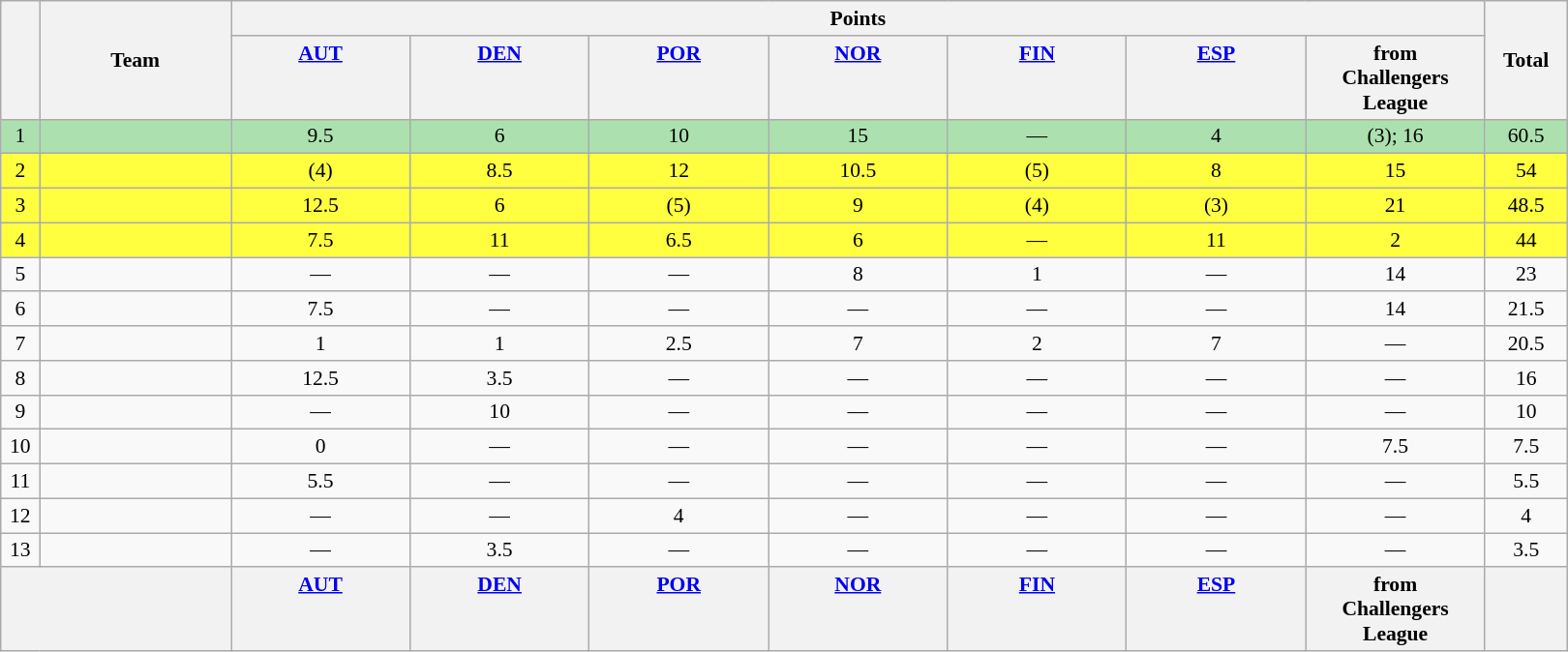<table class="wikitable" style="font-size: 90%; text-align:center; table-layout:fixed; width:75em">
<tr>
<th rowspan=2 width=20></th>
<th rowspan=2 width=125>Team</th>
<th colspan=7>Points</th>
<th rowspan=2 width=50>Total</th>
</tr>
<tr valign="top">
<th><a href='#'>AUT</a><br></th>
<th><a href='#'>DEN</a><br></th>
<th><a href='#'>POR</a><br></th>
<th><a href='#'>NOR</a><br></th>
<th><a href='#'>FIN</a><br></th>
<th><a href='#'>ESP</a><br></th>
<th>from<br>Challengers<br>League</th>
</tr>
<tr bgcolor=#ACE1AF>
<td align=center>1</td>
<td></td>
<td align=center>9.5</td>
<td align=center>6</td>
<td align=center>10</td>
<td align=center>15</td>
<td align=center>—</td>
<td align=center>4</td>
<td align=center>(3); 16</td>
<td align=center>60.5</td>
</tr>
<tr bgcolor=#FFFF40>
<td align=center>2</td>
<td></td>
<td align=center>(4)</td>
<td align=center>8.5</td>
<td align=center>12</td>
<td align=center>10.5</td>
<td align=center>(5)</td>
<td align=center>8</td>
<td align=center>15</td>
<td align=center>54</td>
</tr>
<tr bgcolor=#FFFF40>
<td align=center>3</td>
<td></td>
<td align=center>12.5</td>
<td align=center>6</td>
<td align=center>(5)</td>
<td align=center>9</td>
<td align=center>(4)</td>
<td align=center>(3)</td>
<td align=center>21</td>
<td align=center>48.5</td>
</tr>
<tr bgcolor=#FFFF40>
<td align=center>4</td>
<td></td>
<td align=center>7.5</td>
<td align=center>11</td>
<td align=center>6.5</td>
<td align=center>6</td>
<td align=center>—</td>
<td align=center>11</td>
<td align=center>2</td>
<td align=center>44</td>
</tr>
<tr>
<td align=center>5</td>
<td></td>
<td align=center>—</td>
<td align=center>—</td>
<td align=center>—</td>
<td align=center>8</td>
<td align=center>1</td>
<td align=center>—</td>
<td align=center>14</td>
<td align=center>23</td>
</tr>
<tr>
<td align=center>6</td>
<td></td>
<td align=center>7.5</td>
<td align=center>—</td>
<td align=center>—</td>
<td align=center>—</td>
<td align=center>—</td>
<td align=center>—</td>
<td align=center>14</td>
<td align=center>21.5</td>
</tr>
<tr>
<td align=center>7</td>
<td></td>
<td align=center>1</td>
<td align=center>1</td>
<td align=center>2.5</td>
<td align=center>7</td>
<td align=center>2</td>
<td align=center>7</td>
<td align=center>—</td>
<td align=center>20.5</td>
</tr>
<tr>
<td align=center>8</td>
<td></td>
<td align=center>12.5</td>
<td align=center>3.5</td>
<td align=center>—</td>
<td align=center>—</td>
<td align=center>—</td>
<td align=center>—</td>
<td align=center>—</td>
<td align=center>16</td>
</tr>
<tr>
<td align=center>9</td>
<td></td>
<td align=center>—</td>
<td align=center>10</td>
<td align=center>—</td>
<td align=center>—</td>
<td align=center>—</td>
<td align=center>—</td>
<td align=center>—</td>
<td align=center>10</td>
</tr>
<tr>
<td align=center>10</td>
<td></td>
<td align=center>0</td>
<td align=center>—</td>
<td align=center>—</td>
<td align=center>—</td>
<td align=center>—</td>
<td align=center>—</td>
<td align=center>7.5</td>
<td align=center>7.5</td>
</tr>
<tr>
<td align=center>11</td>
<td></td>
<td align=center>5.5</td>
<td align=center>—</td>
<td align=center>—</td>
<td align=center>—</td>
<td align=center>—</td>
<td align=center>—</td>
<td align=center>—</td>
<td align=center>5.5</td>
</tr>
<tr>
<td align=center>12</td>
<td></td>
<td align=center>—</td>
<td align=center>—</td>
<td align=center>4</td>
<td align=center>—</td>
<td align=center>—</td>
<td align=center>—</td>
<td align=center>—</td>
<td align=center>4</td>
</tr>
<tr>
<td align=center>13</td>
<td></td>
<td align=center>—</td>
<td align=center>3.5</td>
<td align=center>—</td>
<td align=center>—</td>
<td align=center>—</td>
<td align=center>—</td>
<td align=center>—</td>
<td align=center>3.5</td>
</tr>
<tr valign="top">
<th colspan=2></th>
<th><a href='#'>AUT</a><br></th>
<th><a href='#'>DEN</a><br></th>
<th><a href='#'>POR</a><br></th>
<th><a href='#'>NOR</a><br></th>
<th><a href='#'>FIN</a><br></th>
<th><a href='#'>ESP</a><br></th>
<th>from<br>Challengers<br>League</th>
<th></th>
</tr>
</table>
